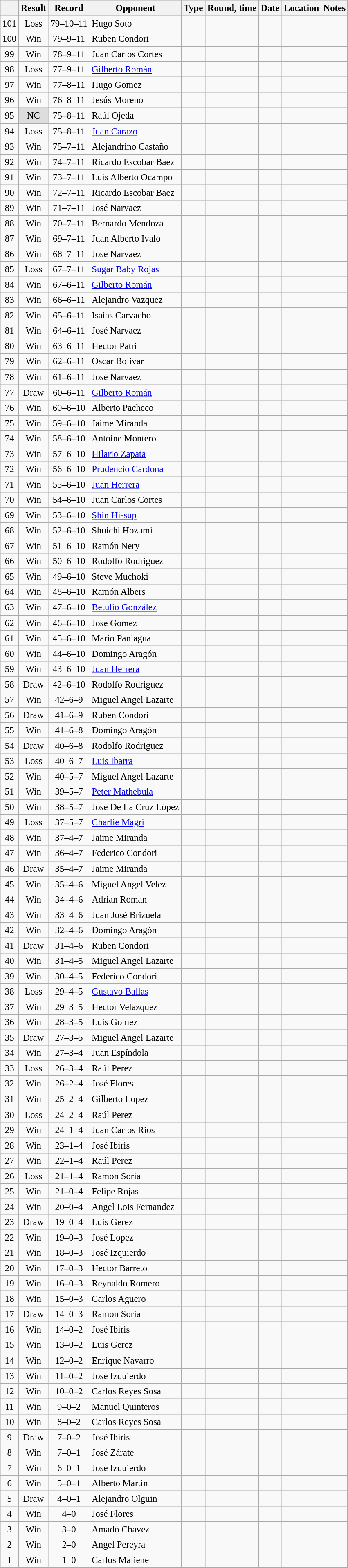<table class="wikitable" style="text-align:center; font-size:95%">
<tr>
<th></th>
<th>Result</th>
<th>Record</th>
<th>Opponent</th>
<th>Type</th>
<th>Round, time</th>
<th>Date</th>
<th>Location</th>
<th>Notes</th>
</tr>
<tr>
<td>101</td>
<td>Loss</td>
<td>79–10–11 </td>
<td align=left> Hugo Soto</td>
<td></td>
<td></td>
<td></td>
<td align=left> </td>
<td align=left></td>
</tr>
<tr>
<td>100</td>
<td>Win</td>
<td>79–9–11 </td>
<td align=left> Ruben Condori</td>
<td></td>
<td></td>
<td></td>
<td align=left> </td>
<td align=left></td>
</tr>
<tr>
<td>99</td>
<td>Win</td>
<td>78–9–11 </td>
<td align=left> Juan Carlos Cortes</td>
<td></td>
<td></td>
<td></td>
<td align=left> </td>
<td align=left></td>
</tr>
<tr>
<td>98</td>
<td>Loss</td>
<td>77–9–11 </td>
<td align=left> <a href='#'>Gilberto Román</a></td>
<td></td>
<td></td>
<td></td>
<td align=left> </td>
<td align=left></td>
</tr>
<tr>
<td>97</td>
<td>Win</td>
<td>77–8–11 </td>
<td align=left> Hugo Gomez</td>
<td></td>
<td></td>
<td></td>
<td align=left> </td>
<td align=left></td>
</tr>
<tr>
<td>96</td>
<td>Win</td>
<td>76–8–11 </td>
<td align=left> Jesús Moreno</td>
<td></td>
<td></td>
<td></td>
<td align=left> </td>
<td align=left></td>
</tr>
<tr>
<td>95</td>
<td style="background:#DDD">NC</td>
<td>75–8–11 </td>
<td align=left> Raúl Ojeda</td>
<td></td>
<td></td>
<td></td>
<td align=left> </td>
<td align=left></td>
</tr>
<tr>
<td>94</td>
<td>Loss</td>
<td>75–8–11</td>
<td align=left> <a href='#'>Juan Carazo</a></td>
<td></td>
<td></td>
<td></td>
<td align=left> </td>
<td align=left></td>
</tr>
<tr>
<td>93</td>
<td>Win</td>
<td>75–7–11</td>
<td align=left> Alejandrino Castaño</td>
<td></td>
<td></td>
<td></td>
<td align=left> </td>
<td align=left></td>
</tr>
<tr>
<td>92</td>
<td>Win</td>
<td>74–7–11</td>
<td align=left> Ricardo Escobar Baez</td>
<td></td>
<td></td>
<td></td>
<td align=left> </td>
<td align=left></td>
</tr>
<tr>
<td>91</td>
<td>Win</td>
<td>73–7–11</td>
<td align=left> Luis Alberto Ocampo</td>
<td></td>
<td></td>
<td></td>
<td align=left> </td>
<td align=left></td>
</tr>
<tr>
<td>90</td>
<td>Win</td>
<td>72–7–11</td>
<td align=left> Ricardo Escobar Baez</td>
<td></td>
<td></td>
<td></td>
<td align=left> </td>
<td align=left></td>
</tr>
<tr>
<td>89</td>
<td>Win</td>
<td>71–7–11</td>
<td align=left> José Narvaez</td>
<td></td>
<td></td>
<td></td>
<td align=left> </td>
<td align=left></td>
</tr>
<tr>
<td>88</td>
<td>Win</td>
<td>70–7–11</td>
<td align=left> Bernardo Mendoza</td>
<td></td>
<td></td>
<td></td>
<td align=left> </td>
<td align=left></td>
</tr>
<tr>
<td>87</td>
<td>Win</td>
<td>69–7–11</td>
<td align=left> Juan Alberto Ivalo</td>
<td></td>
<td></td>
<td></td>
<td align=left> </td>
<td align=left></td>
</tr>
<tr>
<td>86</td>
<td>Win</td>
<td>68–7–11</td>
<td align=left> José Narvaez</td>
<td></td>
<td></td>
<td></td>
<td align=left> </td>
<td align=left></td>
</tr>
<tr>
<td>85</td>
<td>Loss</td>
<td>67–7–11</td>
<td align=left> <a href='#'>Sugar Baby Rojas</a></td>
<td></td>
<td></td>
<td></td>
<td align=left> </td>
<td align=left></td>
</tr>
<tr>
<td>84</td>
<td>Win</td>
<td>67–6–11</td>
<td align=left> <a href='#'>Gilberto Román</a></td>
<td></td>
<td></td>
<td></td>
<td align=left> </td>
<td align=left></td>
</tr>
<tr>
<td>83</td>
<td>Win</td>
<td>66–6–11</td>
<td align=left> Alejandro Vazquez</td>
<td></td>
<td></td>
<td></td>
<td align=left> </td>
<td align=left></td>
</tr>
<tr>
<td>82</td>
<td>Win</td>
<td>65–6–11</td>
<td align=left> Isaias Carvacho</td>
<td></td>
<td></td>
<td></td>
<td align=left> </td>
<td align=left></td>
</tr>
<tr>
<td>81</td>
<td>Win</td>
<td>64–6–11</td>
<td align=left> José Narvaez</td>
<td></td>
<td></td>
<td></td>
<td align=left> </td>
<td align=left></td>
</tr>
<tr>
<td>80</td>
<td>Win</td>
<td>63–6–11</td>
<td align=left> Hector Patri</td>
<td></td>
<td></td>
<td></td>
<td align=left> </td>
<td align=left></td>
</tr>
<tr>
<td>79</td>
<td>Win</td>
<td>62–6–11</td>
<td align=left> Oscar Bolivar</td>
<td></td>
<td></td>
<td></td>
<td align=left> </td>
<td align=left></td>
</tr>
<tr>
<td>78</td>
<td>Win</td>
<td>61–6–11</td>
<td align=left> José Narvaez</td>
<td></td>
<td></td>
<td></td>
<td align=left> </td>
<td align=left></td>
</tr>
<tr>
<td>77</td>
<td>Draw</td>
<td>60–6–11</td>
<td align=left> <a href='#'>Gilberto Román</a></td>
<td></td>
<td></td>
<td></td>
<td align=left> </td>
<td align=left></td>
</tr>
<tr>
<td>76</td>
<td>Win</td>
<td>60–6–10</td>
<td align=left> Alberto Pacheco</td>
<td></td>
<td></td>
<td></td>
<td align=left> </td>
<td align=left></td>
</tr>
<tr>
<td>75</td>
<td>Win</td>
<td>59–6–10</td>
<td align=left> Jaime Miranda</td>
<td></td>
<td></td>
<td></td>
<td align=left> </td>
<td align=left></td>
</tr>
<tr>
<td>74</td>
<td>Win</td>
<td>58–6–10</td>
<td align=left> Antoine Montero</td>
<td></td>
<td></td>
<td></td>
<td align=left> </td>
<td align=left></td>
</tr>
<tr>
<td>73</td>
<td>Win</td>
<td>57–6–10</td>
<td align=left> <a href='#'>Hilario Zapata</a></td>
<td></td>
<td></td>
<td></td>
<td align=left> </td>
<td align=left></td>
</tr>
<tr>
<td>72</td>
<td>Win</td>
<td>56–6–10</td>
<td align=left> <a href='#'>Prudencio Cardona</a></td>
<td></td>
<td></td>
<td></td>
<td align=left> </td>
<td align=left></td>
</tr>
<tr>
<td>71</td>
<td>Win</td>
<td>55–6–10</td>
<td align=left> <a href='#'>Juan Herrera</a></td>
<td></td>
<td></td>
<td></td>
<td align=left> </td>
<td align=left></td>
</tr>
<tr>
<td>70</td>
<td>Win</td>
<td>54–6–10</td>
<td align=left> Juan Carlos Cortes</td>
<td></td>
<td></td>
<td></td>
<td align=left> </td>
<td align=left></td>
</tr>
<tr>
<td>69</td>
<td>Win</td>
<td>53–6–10</td>
<td align=left> <a href='#'>Shin Hi-sup</a></td>
<td></td>
<td></td>
<td></td>
<td align=left> </td>
<td align=left></td>
</tr>
<tr>
<td>68</td>
<td>Win</td>
<td>52–6–10</td>
<td align=left> Shuichi Hozumi</td>
<td></td>
<td></td>
<td></td>
<td align=left> </td>
<td align=left></td>
</tr>
<tr>
<td>67</td>
<td>Win</td>
<td>51–6–10</td>
<td align=left> Ramón Nery</td>
<td></td>
<td></td>
<td></td>
<td align=left> </td>
<td align=left></td>
</tr>
<tr>
<td>66</td>
<td>Win</td>
<td>50–6–10</td>
<td align=left> Rodolfo Rodriguez</td>
<td></td>
<td></td>
<td></td>
<td align=left> </td>
<td align=left></td>
</tr>
<tr>
<td>65</td>
<td>Win</td>
<td>49–6–10</td>
<td align=left> Steve Muchoki</td>
<td></td>
<td></td>
<td></td>
<td align=left> </td>
<td align=left></td>
</tr>
<tr>
<td>64</td>
<td>Win</td>
<td>48–6–10</td>
<td align=left> Ramón Albers</td>
<td></td>
<td></td>
<td></td>
<td align=left> </td>
<td align=left></td>
</tr>
<tr>
<td>63</td>
<td>Win</td>
<td>47–6–10</td>
<td align=left> <a href='#'>Betulio González</a></td>
<td></td>
<td></td>
<td></td>
<td align=left> </td>
<td align=left></td>
</tr>
<tr>
<td>62</td>
<td>Win</td>
<td>46–6–10</td>
<td align=left> José Gomez</td>
<td></td>
<td></td>
<td></td>
<td align=left> </td>
<td align=left></td>
</tr>
<tr>
<td>61</td>
<td>Win</td>
<td>45–6–10</td>
<td align=left> Mario Paniagua</td>
<td></td>
<td></td>
<td></td>
<td align=left> </td>
<td align=left></td>
</tr>
<tr>
<td>60</td>
<td>Win</td>
<td>44–6–10</td>
<td align=left> Domingo Aragón</td>
<td></td>
<td></td>
<td></td>
<td align=left> </td>
<td align=left></td>
</tr>
<tr>
<td>59</td>
<td>Win</td>
<td>43–6–10</td>
<td align=left> <a href='#'>Juan Herrera</a></td>
<td></td>
<td></td>
<td></td>
<td align=left> </td>
<td align=left></td>
</tr>
<tr>
<td>58</td>
<td>Draw</td>
<td>42–6–10</td>
<td align=left> Rodolfo Rodriguez</td>
<td></td>
<td></td>
<td></td>
<td align=left> </td>
<td align=left></td>
</tr>
<tr>
<td>57</td>
<td>Win</td>
<td>42–6–9</td>
<td align=left> Miguel Angel Lazarte</td>
<td></td>
<td></td>
<td></td>
<td align=left> </td>
<td align=left></td>
</tr>
<tr>
<td>56</td>
<td>Draw</td>
<td>41–6–9</td>
<td align=left> Ruben Condori</td>
<td></td>
<td></td>
<td></td>
<td align=left> </td>
<td align=left></td>
</tr>
<tr>
<td>55</td>
<td>Win</td>
<td>41–6–8</td>
<td align=left> Domingo Aragón</td>
<td></td>
<td></td>
<td></td>
<td align=left> </td>
<td align=left></td>
</tr>
<tr>
<td>54</td>
<td>Draw</td>
<td>40–6–8</td>
<td align=left> Rodolfo Rodriguez</td>
<td></td>
<td></td>
<td></td>
<td align=left> </td>
<td align=left></td>
</tr>
<tr>
<td>53</td>
<td>Loss</td>
<td>40–6–7</td>
<td align=left> <a href='#'>Luis Ibarra</a></td>
<td></td>
<td></td>
<td></td>
<td align=left> </td>
<td align=left></td>
</tr>
<tr>
<td>52</td>
<td>Win</td>
<td>40–5–7</td>
<td align=left> Miguel Angel Lazarte</td>
<td></td>
<td></td>
<td></td>
<td align=left> </td>
<td align=left></td>
</tr>
<tr>
<td>51</td>
<td>Win</td>
<td>39–5–7</td>
<td align=left> <a href='#'>Peter Mathebula</a></td>
<td></td>
<td></td>
<td></td>
<td align=left> </td>
<td align=left></td>
</tr>
<tr>
<td>50</td>
<td>Win</td>
<td>38–5–7</td>
<td align=left> José De La Cruz López</td>
<td></td>
<td></td>
<td></td>
<td align=left> </td>
<td align=left></td>
</tr>
<tr>
<td>49</td>
<td>Loss</td>
<td>37–5–7</td>
<td align=left> <a href='#'>Charlie Magri</a></td>
<td></td>
<td></td>
<td></td>
<td align=left> </td>
<td align=left></td>
</tr>
<tr>
<td>48</td>
<td>Win</td>
<td>37–4–7</td>
<td align=left> Jaime Miranda</td>
<td></td>
<td></td>
<td></td>
<td align=left> </td>
<td align=left></td>
</tr>
<tr>
<td>47</td>
<td>Win</td>
<td>36–4–7</td>
<td align=left> Federico Condori</td>
<td></td>
<td></td>
<td></td>
<td align=left> </td>
<td align=left></td>
</tr>
<tr>
<td>46</td>
<td>Draw</td>
<td>35–4–7</td>
<td align=left> Jaime Miranda</td>
<td></td>
<td></td>
<td></td>
<td align=left> </td>
<td align=left></td>
</tr>
<tr>
<td>45</td>
<td>Win</td>
<td>35–4–6</td>
<td align=left> Miguel Angel Velez</td>
<td></td>
<td></td>
<td></td>
<td align=left> </td>
<td align=left></td>
</tr>
<tr>
<td>44</td>
<td>Win</td>
<td>34–4–6</td>
<td align=left> Adrian Roman</td>
<td></td>
<td></td>
<td></td>
<td align=left> </td>
<td align=left></td>
</tr>
<tr>
<td>43</td>
<td>Win</td>
<td>33–4–6</td>
<td align=left> Juan José Brizuela</td>
<td></td>
<td></td>
<td></td>
<td align=left> </td>
<td align=left></td>
</tr>
<tr>
<td>42</td>
<td>Win</td>
<td>32–4–6</td>
<td align=left> Domingo Aragón</td>
<td></td>
<td></td>
<td></td>
<td align=left> </td>
<td align=left></td>
</tr>
<tr>
<td>41</td>
<td>Draw</td>
<td>31–4–6</td>
<td align=left> Ruben Condori</td>
<td></td>
<td></td>
<td></td>
<td align=left> </td>
<td align=left></td>
</tr>
<tr>
<td>40</td>
<td>Win</td>
<td>31–4–5</td>
<td align=left> Miguel Angel Lazarte</td>
<td></td>
<td></td>
<td></td>
<td align=left> </td>
<td align=left></td>
</tr>
<tr>
<td>39</td>
<td>Win</td>
<td>30–4–5</td>
<td align=left> Federico Condori</td>
<td></td>
<td></td>
<td></td>
<td align=left> </td>
<td align=left></td>
</tr>
<tr>
<td>38</td>
<td>Loss</td>
<td>29–4–5</td>
<td align=left> <a href='#'>Gustavo Ballas</a></td>
<td></td>
<td></td>
<td></td>
<td align=left> </td>
<td align=left></td>
</tr>
<tr>
<td>37</td>
<td>Win</td>
<td>29–3–5</td>
<td align=left> Hector Velazquez</td>
<td></td>
<td></td>
<td></td>
<td align=left> </td>
<td align=left></td>
</tr>
<tr>
<td>36</td>
<td>Win</td>
<td>28–3–5</td>
<td align=left> Luis Gomez</td>
<td></td>
<td></td>
<td></td>
<td align=left> </td>
<td align=left></td>
</tr>
<tr>
<td>35</td>
<td>Draw</td>
<td>27–3–5</td>
<td align=left> Miguel Angel Lazarte</td>
<td></td>
<td></td>
<td></td>
<td align=left> </td>
<td align=left></td>
</tr>
<tr>
<td>34</td>
<td>Win</td>
<td>27–3–4</td>
<td align=left> Juan Espíndola</td>
<td></td>
<td></td>
<td></td>
<td align=left> </td>
<td align=left></td>
</tr>
<tr>
<td>33</td>
<td>Loss</td>
<td>26–3–4</td>
<td align=left> Raúl Perez</td>
<td></td>
<td></td>
<td></td>
<td align=left> </td>
<td align=left></td>
</tr>
<tr>
<td>32</td>
<td>Win</td>
<td>26–2–4</td>
<td align=left> José Flores</td>
<td></td>
<td></td>
<td></td>
<td align=left> </td>
<td align=left></td>
</tr>
<tr>
<td>31</td>
<td>Win</td>
<td>25–2–4</td>
<td align=left> Gilberto Lopez</td>
<td></td>
<td></td>
<td></td>
<td align=left> </td>
<td align=left></td>
</tr>
<tr>
<td>30</td>
<td>Loss</td>
<td>24–2–4</td>
<td align=left> Raúl Perez</td>
<td></td>
<td></td>
<td></td>
<td align=left> </td>
<td align=left></td>
</tr>
<tr>
<td>29</td>
<td>Win</td>
<td>24–1–4</td>
<td align=left> Juan Carlos Rios</td>
<td></td>
<td></td>
<td></td>
<td align=left> </td>
<td align=left></td>
</tr>
<tr>
<td>28</td>
<td>Win</td>
<td>23–1–4</td>
<td align=left> José Ibiris</td>
<td></td>
<td></td>
<td></td>
<td align=left> </td>
<td align=left></td>
</tr>
<tr>
<td>27</td>
<td>Win</td>
<td>22–1–4</td>
<td align=left> Raúl Perez</td>
<td></td>
<td></td>
<td></td>
<td align=left> </td>
<td align=left></td>
</tr>
<tr>
<td>26</td>
<td>Loss</td>
<td>21–1–4</td>
<td align=left> Ramon Soria</td>
<td></td>
<td></td>
<td></td>
<td align=left> </td>
<td align=left></td>
</tr>
<tr>
<td>25</td>
<td>Win</td>
<td>21–0–4</td>
<td align=left> Felipe Rojas</td>
<td></td>
<td></td>
<td></td>
<td align=left> </td>
<td align=left></td>
</tr>
<tr>
<td>24</td>
<td>Win</td>
<td>20–0–4</td>
<td align=left> Angel Lois Fernandez</td>
<td></td>
<td></td>
<td></td>
<td align=left> </td>
<td align=left></td>
</tr>
<tr>
<td>23</td>
<td>Draw</td>
<td>19–0–4</td>
<td align=left> Luis Gerez</td>
<td></td>
<td></td>
<td></td>
<td align=left> </td>
<td align=left></td>
</tr>
<tr>
<td>22</td>
<td>Win</td>
<td>19–0–3</td>
<td align=left> José Lopez</td>
<td></td>
<td></td>
<td></td>
<td align=left> </td>
<td align=left></td>
</tr>
<tr>
<td>21</td>
<td>Win</td>
<td>18–0–3</td>
<td align=left> José Izquierdo</td>
<td></td>
<td></td>
<td></td>
<td align=left> </td>
<td align=left></td>
</tr>
<tr>
<td>20</td>
<td>Win</td>
<td>17–0–3</td>
<td align=left> Hector Barreto</td>
<td></td>
<td></td>
<td></td>
<td align=left> </td>
<td align=left></td>
</tr>
<tr>
<td>19</td>
<td>Win</td>
<td>16–0–3</td>
<td align=left> Reynaldo Romero</td>
<td></td>
<td></td>
<td></td>
<td align=left> </td>
<td align=left></td>
</tr>
<tr>
<td>18</td>
<td>Win</td>
<td>15–0–3</td>
<td align=left> Carlos Aguero</td>
<td></td>
<td></td>
<td></td>
<td align=left> </td>
<td align=left></td>
</tr>
<tr>
<td>17</td>
<td>Draw</td>
<td>14–0–3</td>
<td align=left> Ramon Soria</td>
<td></td>
<td></td>
<td></td>
<td align=left> </td>
<td align=left></td>
</tr>
<tr>
<td>16</td>
<td>Win</td>
<td>14–0–2</td>
<td align=left> José Ibiris</td>
<td></td>
<td></td>
<td></td>
<td align=left> </td>
<td align=left></td>
</tr>
<tr>
<td>15</td>
<td>Win</td>
<td>13–0–2</td>
<td align=left> Luis Gerez</td>
<td></td>
<td></td>
<td></td>
<td align=left> </td>
<td align=left></td>
</tr>
<tr>
<td>14</td>
<td>Win</td>
<td>12–0–2</td>
<td align=left> Enrique Navarro</td>
<td></td>
<td></td>
<td></td>
<td align=left> </td>
<td align=left></td>
</tr>
<tr>
<td>13</td>
<td>Win</td>
<td>11–0–2</td>
<td align=left> José Izquierdo</td>
<td></td>
<td></td>
<td></td>
<td align=left> </td>
<td align=left></td>
</tr>
<tr>
<td>12</td>
<td>Win</td>
<td>10–0–2</td>
<td align=left> Carlos Reyes Sosa</td>
<td></td>
<td></td>
<td></td>
<td align=left> </td>
<td align=left></td>
</tr>
<tr>
<td>11</td>
<td>Win</td>
<td>9–0–2</td>
<td align=left> Manuel Quinteros</td>
<td></td>
<td></td>
<td></td>
<td align=left> </td>
<td align=left></td>
</tr>
<tr>
<td>10</td>
<td>Win</td>
<td>8–0–2</td>
<td align=left> Carlos Reyes Sosa</td>
<td></td>
<td></td>
<td></td>
<td align=left> </td>
<td align=left></td>
</tr>
<tr>
<td>9</td>
<td>Draw</td>
<td>7–0–2</td>
<td align=left> José Ibiris</td>
<td></td>
<td></td>
<td></td>
<td align=left> </td>
<td align=left></td>
</tr>
<tr>
<td>8</td>
<td>Win</td>
<td>7–0–1</td>
<td align=left> José Zárate</td>
<td></td>
<td></td>
<td></td>
<td align=left> </td>
<td align=left></td>
</tr>
<tr>
<td>7</td>
<td>Win</td>
<td>6–0–1</td>
<td align=left> José Izquierdo</td>
<td></td>
<td></td>
<td></td>
<td align=left> </td>
<td align=left></td>
</tr>
<tr>
<td>6</td>
<td>Win</td>
<td>5–0–1</td>
<td align=left> Alberto Martin</td>
<td></td>
<td></td>
<td></td>
<td align=left> </td>
<td align=left></td>
</tr>
<tr>
<td>5</td>
<td>Draw</td>
<td>4–0–1</td>
<td align=left> Alejandro Olguin</td>
<td></td>
<td></td>
<td></td>
<td align=left> </td>
<td align=left></td>
</tr>
<tr>
<td>4</td>
<td>Win</td>
<td>4–0</td>
<td align=left> José Flores</td>
<td></td>
<td></td>
<td></td>
<td align=left> </td>
<td align=left></td>
</tr>
<tr>
<td>3</td>
<td>Win</td>
<td>3–0</td>
<td align=left> Amado Chavez</td>
<td></td>
<td></td>
<td></td>
<td align=left> </td>
<td align=left></td>
</tr>
<tr>
<td>2</td>
<td>Win</td>
<td>2–0</td>
<td align=left> Angel Pereyra</td>
<td></td>
<td></td>
<td></td>
<td align=left> </td>
<td align=left></td>
</tr>
<tr>
<td>1</td>
<td>Win</td>
<td>1–0</td>
<td align=left> Carlos Maliene</td>
<td></td>
<td></td>
<td></td>
<td align=left> </td>
<td align=left></td>
</tr>
</table>
